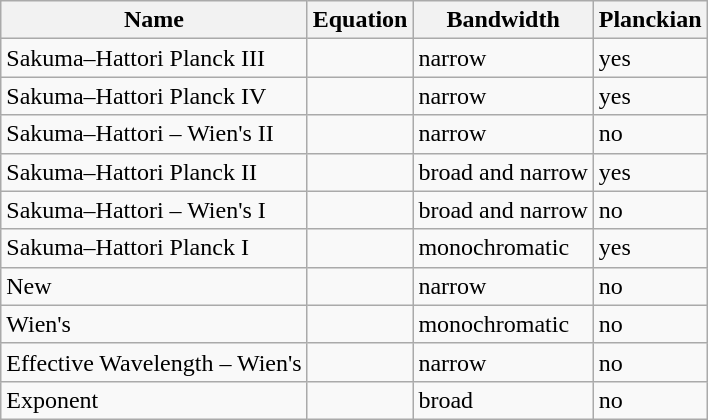<table class="wikitable">
<tr>
<th>Name</th>
<th>Equation</th>
<th>Bandwidth</th>
<th>Planckian</th>
</tr>
<tr>
<td>Sakuma–Hattori Planck III</td>
<td></td>
<td>narrow</td>
<td>yes</td>
</tr>
<tr>
<td>Sakuma–Hattori Planck IV</td>
<td></td>
<td>narrow</td>
<td>yes</td>
</tr>
<tr>
<td>Sakuma–Hattori – Wien's II</td>
<td></td>
<td>narrow</td>
<td>no</td>
</tr>
<tr>
<td>Sakuma–Hattori Planck II</td>
<td></td>
<td>broad and narrow</td>
<td>yes</td>
</tr>
<tr>
<td>Sakuma–Hattori – Wien's I</td>
<td></td>
<td>broad and narrow</td>
<td>no</td>
</tr>
<tr>
<td>Sakuma–Hattori Planck I</td>
<td></td>
<td>monochromatic</td>
<td>yes</td>
</tr>
<tr>
<td>New</td>
<td></td>
<td>narrow</td>
<td>no</td>
</tr>
<tr>
<td>Wien's</td>
<td></td>
<td>monochromatic</td>
<td>no</td>
</tr>
<tr>
<td>Effective Wavelength – Wien's</td>
<td></td>
<td>narrow</td>
<td>no</td>
</tr>
<tr>
<td>Exponent</td>
<td></td>
<td>broad</td>
<td>no</td>
</tr>
</table>
